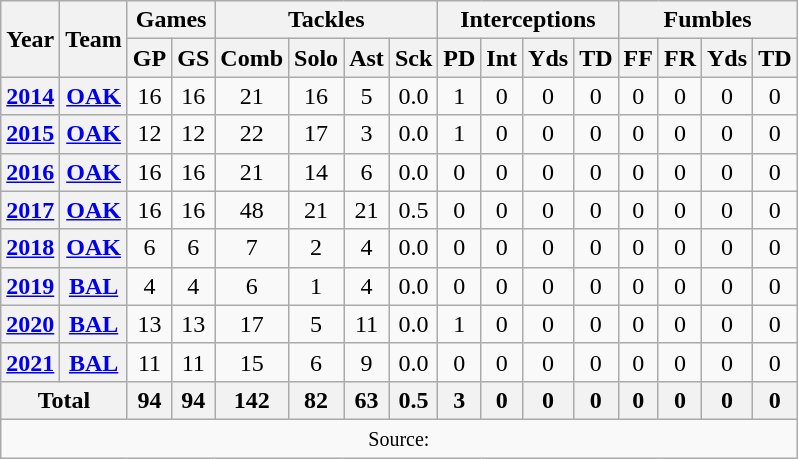<table class=wikitable style="text-align:center;">
<tr>
<th rowspan="2">Year</th>
<th rowspan="2">Team</th>
<th colspan="2">Games</th>
<th colspan="4">Tackles</th>
<th colspan="4">Interceptions</th>
<th colspan="4">Fumbles</th>
</tr>
<tr>
<th>GP</th>
<th>GS</th>
<th>Comb</th>
<th>Solo</th>
<th>Ast</th>
<th>Sck</th>
<th>PD</th>
<th>Int</th>
<th>Yds</th>
<th>TD</th>
<th>FF</th>
<th>FR</th>
<th>Yds</th>
<th>TD</th>
</tr>
<tr>
<th><a href='#'>2014</a></th>
<th><a href='#'>OAK</a></th>
<td>16</td>
<td>16</td>
<td>21</td>
<td>16</td>
<td>5</td>
<td>0.0</td>
<td>1</td>
<td>0</td>
<td>0</td>
<td>0</td>
<td>0</td>
<td>0</td>
<td>0</td>
<td>0</td>
</tr>
<tr>
<th><a href='#'>2015</a></th>
<th><a href='#'>OAK</a></th>
<td>12</td>
<td>12</td>
<td>22</td>
<td>17</td>
<td>3</td>
<td>0.0</td>
<td>1</td>
<td>0</td>
<td>0</td>
<td>0</td>
<td>0</td>
<td>0</td>
<td>0</td>
<td>0</td>
</tr>
<tr>
<th><a href='#'>2016</a></th>
<th><a href='#'>OAK</a></th>
<td>16</td>
<td>16</td>
<td>21</td>
<td>14</td>
<td>6</td>
<td>0.0</td>
<td>0</td>
<td>0</td>
<td>0</td>
<td>0</td>
<td>0</td>
<td>0</td>
<td>0</td>
<td>0</td>
</tr>
<tr>
<th><a href='#'>2017</a></th>
<th><a href='#'>OAK</a></th>
<td>16</td>
<td>16</td>
<td>48</td>
<td>21</td>
<td>21</td>
<td>0.5</td>
<td>0</td>
<td>0</td>
<td>0</td>
<td>0</td>
<td>0</td>
<td>0</td>
<td>0</td>
<td>0</td>
</tr>
<tr>
<th><a href='#'>2018</a></th>
<th><a href='#'>OAK</a></th>
<td>6</td>
<td>6</td>
<td>7</td>
<td>2</td>
<td>4</td>
<td>0.0</td>
<td>0</td>
<td>0</td>
<td>0</td>
<td>0</td>
<td>0</td>
<td>0</td>
<td>0</td>
<td>0</td>
</tr>
<tr>
<th><a href='#'>2019</a></th>
<th><a href='#'>BAL</a></th>
<td>4</td>
<td>4</td>
<td>6</td>
<td>1</td>
<td>4</td>
<td>0.0</td>
<td>0</td>
<td>0</td>
<td>0</td>
<td>0</td>
<td>0</td>
<td>0</td>
<td>0</td>
<td>0</td>
</tr>
<tr>
<th><a href='#'>2020</a></th>
<th><a href='#'>BAL</a></th>
<td>13</td>
<td>13</td>
<td>17</td>
<td>5</td>
<td>11</td>
<td>0.0</td>
<td>1</td>
<td>0</td>
<td>0</td>
<td>0</td>
<td>0</td>
<td>0</td>
<td>0</td>
<td>0</td>
</tr>
<tr>
<th><a href='#'>2021</a></th>
<th><a href='#'>BAL</a></th>
<td>11</td>
<td>11</td>
<td>15</td>
<td>6</td>
<td>9</td>
<td>0.0</td>
<td>0</td>
<td>0</td>
<td>0</td>
<td>0</td>
<td>0</td>
<td>0</td>
<td>0</td>
<td>0</td>
</tr>
<tr>
<th colspan="2">Total</th>
<th>94</th>
<th>94</th>
<th>142</th>
<th>82</th>
<th>63</th>
<th>0.5</th>
<th>3</th>
<th>0</th>
<th>0</th>
<th>0</th>
<th>0</th>
<th>0</th>
<th>0</th>
<th>0</th>
</tr>
<tr>
<td colspan="16"><small>Source: </small></td>
</tr>
</table>
